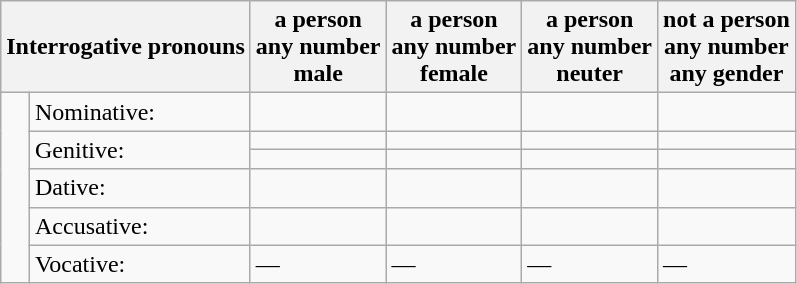<table class="wikitable">
<tr>
<th colspan="2"><strong>Interrogative pronouns</strong></th>
<th>a person <br> any number <br> male</th>
<th>a person <br> any number <br> female</th>
<th>a person <br> any number <br> neuter</th>
<th>not a person <br> any number <br> any gender</th>
</tr>
<tr>
<td rowspan="6" style="width:5en"> </td>
<td>Nominative:</td>
<td><em></em></td>
<td><em></em></td>
<td><em></em></td>
<td><em></em></td>
</tr>
<tr>
<td rowspan="2">Genitive:</td>
<td><em></em></td>
<td><em></em></td>
<td><em></em></td>
<td><em></em></td>
</tr>
<tr>
<td><em></em></td>
<td><em></em></td>
<td><em></em></td>
<td><em></em></td>
</tr>
<tr>
<td>Dative:</td>
<td><em></em></td>
<td><em></em></td>
<td><em></em></td>
<td><em></em></td>
</tr>
<tr>
<td>Accusative:</td>
<td><em></em></td>
<td><em></em></td>
<td><em></em></td>
<td><em></em></td>
</tr>
<tr>
<td>Vocative:</td>
<td>—</td>
<td>—</td>
<td>—</td>
<td>—</td>
</tr>
</table>
